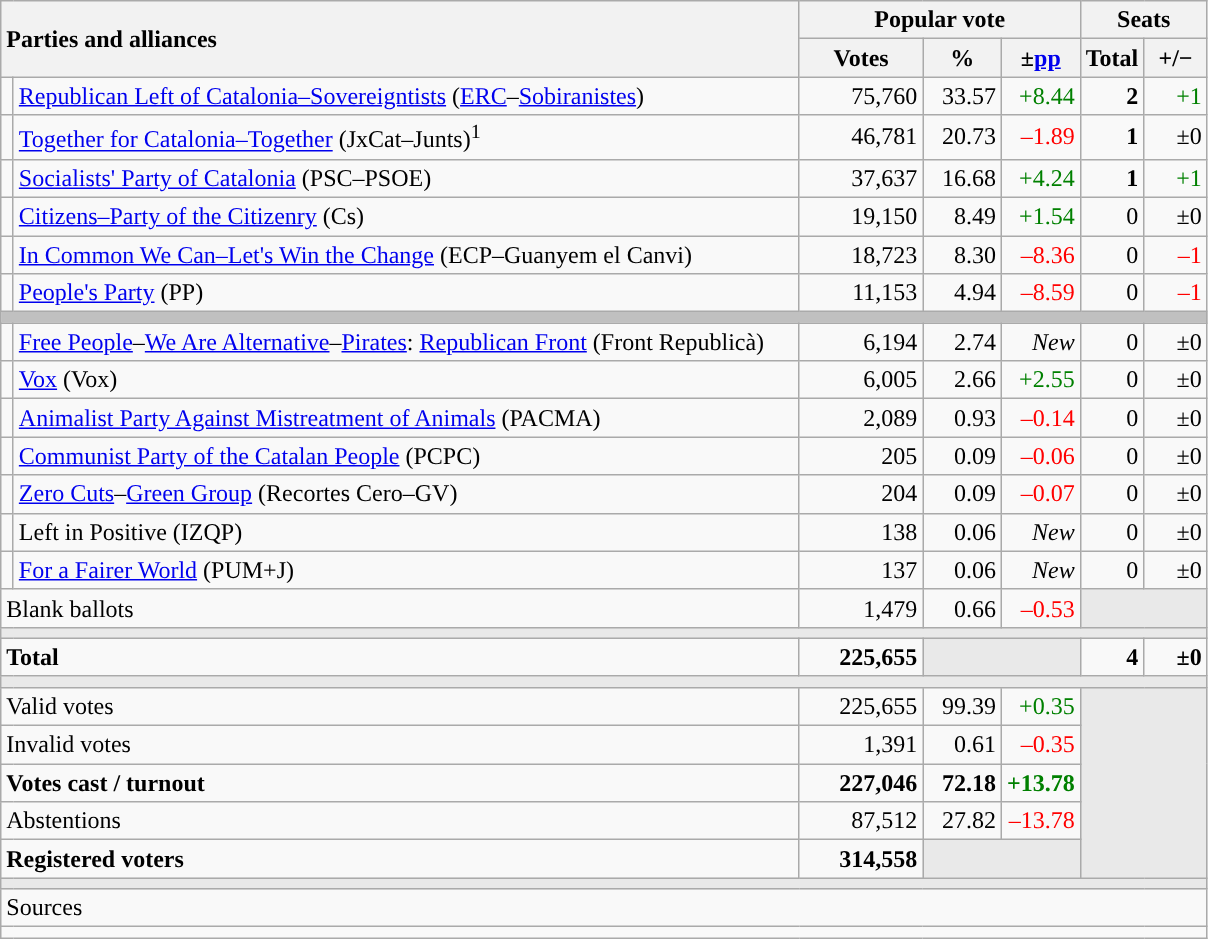<table class="wikitable" style="text-align:right;">
<tr>
<th style="text-align:left;" rowspan="2" colspan="2" width="525">Parties and alliances</th>
<th colspan="3">Popular vote</th>
<th colspan="2">Seats</th>
</tr>
<tr>
<th width="75">Votes</th>
<th width="45">%</th>
<th width="45">±<a href='#'>pp</a></th>
<th width="35">Total</th>
<th width="35">+/−</th>
</tr>
<tr>
<td width="1" style="color:inherit;background:"></td>
<td align="left"><a href='#'>Republican Left of Catalonia–Sovereigntists</a> (<a href='#'>ERC</a>–<a href='#'>Sobiranistes</a>)</td>
<td>75,760</td>
<td>33.57</td>
<td style="color:green;">+8.44</td>
<td><strong>2</strong></td>
<td style="color:green;">+1</td>
</tr>
<tr>
<td style="color:inherit;background:"></td>
<td align="left"><a href='#'>Together for Catalonia–Together</a> (JxCat–Junts)<sup>1</sup></td>
<td>46,781</td>
<td>20.73</td>
<td style="color:red;">–1.89</td>
<td><strong>1</strong></td>
<td>±0</td>
</tr>
<tr>
<td style="color:inherit;background:"></td>
<td align="left"><a href='#'>Socialists' Party of Catalonia</a> (PSC–PSOE)</td>
<td>37,637</td>
<td>16.68</td>
<td style="color:green;">+4.24</td>
<td><strong>1</strong></td>
<td style="color:green;">+1</td>
</tr>
<tr>
<td style="color:inherit;background:"></td>
<td align="left"><a href='#'>Citizens–Party of the Citizenry</a> (Cs)</td>
<td>19,150</td>
<td>8.49</td>
<td style="color:green;">+1.54</td>
<td>0</td>
<td>±0</td>
</tr>
<tr>
<td style="color:inherit;background:"></td>
<td align="left"><a href='#'>In Common We Can–Let's Win the Change</a> (ECP–Guanyem el Canvi)</td>
<td>18,723</td>
<td>8.30</td>
<td style="color:red;">–8.36</td>
<td>0</td>
<td style="color:red;">–1</td>
</tr>
<tr>
<td style="color:inherit;background:"></td>
<td align="left"><a href='#'>People's Party</a> (PP)</td>
<td>11,153</td>
<td>4.94</td>
<td style="color:red;">–8.59</td>
<td>0</td>
<td style="color:red;">–1</td>
</tr>
<tr>
<td colspan="7" bgcolor="#C0C0C0"></td>
</tr>
<tr>
<td style="color:inherit;background:"></td>
<td align="left"><a href='#'>Free People</a>–<a href='#'>We Are Alternative</a>–<a href='#'>Pirates</a>: <a href='#'>Republican Front</a> (Front Republicà)</td>
<td>6,194</td>
<td>2.74</td>
<td><em>New</em></td>
<td>0</td>
<td>±0</td>
</tr>
<tr>
<td style="color:inherit;background:"></td>
<td align="left"><a href='#'>Vox</a> (Vox)</td>
<td>6,005</td>
<td>2.66</td>
<td style="color:green;">+2.55</td>
<td>0</td>
<td>±0</td>
</tr>
<tr>
<td style="color:inherit;background:"></td>
<td align="left"><a href='#'>Animalist Party Against Mistreatment of Animals</a> (PACMA)</td>
<td>2,089</td>
<td>0.93</td>
<td style="color:red;">–0.14</td>
<td>0</td>
<td>±0</td>
</tr>
<tr>
<td style="color:inherit;background:"></td>
<td align="left"><a href='#'>Communist Party of the Catalan People</a> (PCPC)</td>
<td>205</td>
<td>0.09</td>
<td style="color:red;">–0.06</td>
<td>0</td>
<td>±0</td>
</tr>
<tr>
<td style="color:inherit;background:"></td>
<td align="left"><a href='#'>Zero Cuts</a>–<a href='#'>Green Group</a> (Recortes Cero–GV)</td>
<td>204</td>
<td>0.09</td>
<td style="color:red;">–0.07</td>
<td>0</td>
<td>±0</td>
</tr>
<tr>
<td style="color:inherit;background:"></td>
<td align="left">Left in Positive (IZQP)</td>
<td>138</td>
<td>0.06</td>
<td><em>New</em></td>
<td>0</td>
<td>±0</td>
</tr>
<tr>
<td style="color:inherit;background:"></td>
<td align="left"><a href='#'>For a Fairer World</a> (PUM+J)</td>
<td>137</td>
<td>0.06</td>
<td><em>New</em></td>
<td>0</td>
<td>±0</td>
</tr>
<tr>
<td align="left" colspan="2">Blank ballots</td>
<td>1,479</td>
<td>0.66</td>
<td style="color:red;">–0.53</td>
<td bgcolor="#E9E9E9" colspan="2"></td>
</tr>
<tr>
<td colspan="7" bgcolor="#E9E9E9"></td>
</tr>
<tr style="font-weight:bold;">
<td align="left" colspan="2">Total</td>
<td>225,655</td>
<td bgcolor="#E9E9E9" colspan="2"></td>
<td>4</td>
<td>±0</td>
</tr>
<tr>
<td colspan="7" bgcolor="#E9E9E9"></td>
</tr>
<tr>
<td align="left" colspan="2">Valid votes</td>
<td>225,655</td>
<td>99.39</td>
<td style="color:green;">+0.35</td>
<td bgcolor="#E9E9E9" colspan="2" rowspan="5"></td>
</tr>
<tr>
<td align="left" colspan="2">Invalid votes</td>
<td>1,391</td>
<td>0.61</td>
<td style="color:red;">–0.35</td>
</tr>
<tr style="font-weight:bold;">
<td align="left" colspan="2">Votes cast / turnout</td>
<td>227,046</td>
<td>72.18</td>
<td style="color:green;">+13.78</td>
</tr>
<tr>
<td align="left" colspan="2">Abstentions</td>
<td>87,512</td>
<td>27.82</td>
<td style="color:red;">–13.78</td>
</tr>
<tr style="font-weight:bold;">
<td align="left" colspan="2">Registered voters</td>
<td>314,558</td>
<td bgcolor="#E9E9E9" colspan="2"></td>
</tr>
<tr>
<td colspan="7" bgcolor="#E9E9E9"></td>
</tr>
<tr>
<td align="left" colspan="7">Sources</td>
</tr>
<tr>
<td colspan="7" style="text-align:left; max-width:790px;"></td>
</tr>
</table>
